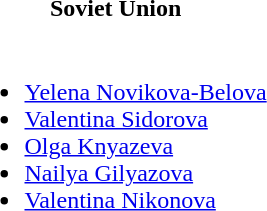<table>
<tr>
<th>Soviet Union</th>
</tr>
<tr>
<td><br><ul><li><a href='#'>Yelena Novikova-Belova</a></li><li><a href='#'>Valentina Sidorova</a></li><li><a href='#'>Olga Knyazeva</a></li><li><a href='#'>Nailya Gilyazova</a></li><li><a href='#'>Valentina Nikonova</a></li></ul></td>
</tr>
</table>
